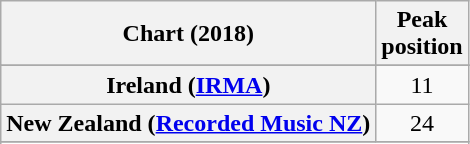<table class="wikitable sortable plainrowheaders" style="text-align:center">
<tr>
<th scope="col">Chart (2018)</th>
<th scope="col">Peak<br> position</th>
</tr>
<tr>
</tr>
<tr>
</tr>
<tr>
<th scope="row">Ireland (<a href='#'>IRMA</a>)</th>
<td>11</td>
</tr>
<tr>
<th scope="row">New Zealand (<a href='#'>Recorded Music NZ</a>)</th>
<td>24</td>
</tr>
<tr>
</tr>
<tr>
</tr>
<tr>
</tr>
<tr>
</tr>
<tr>
</tr>
<tr>
</tr>
<tr>
</tr>
</table>
